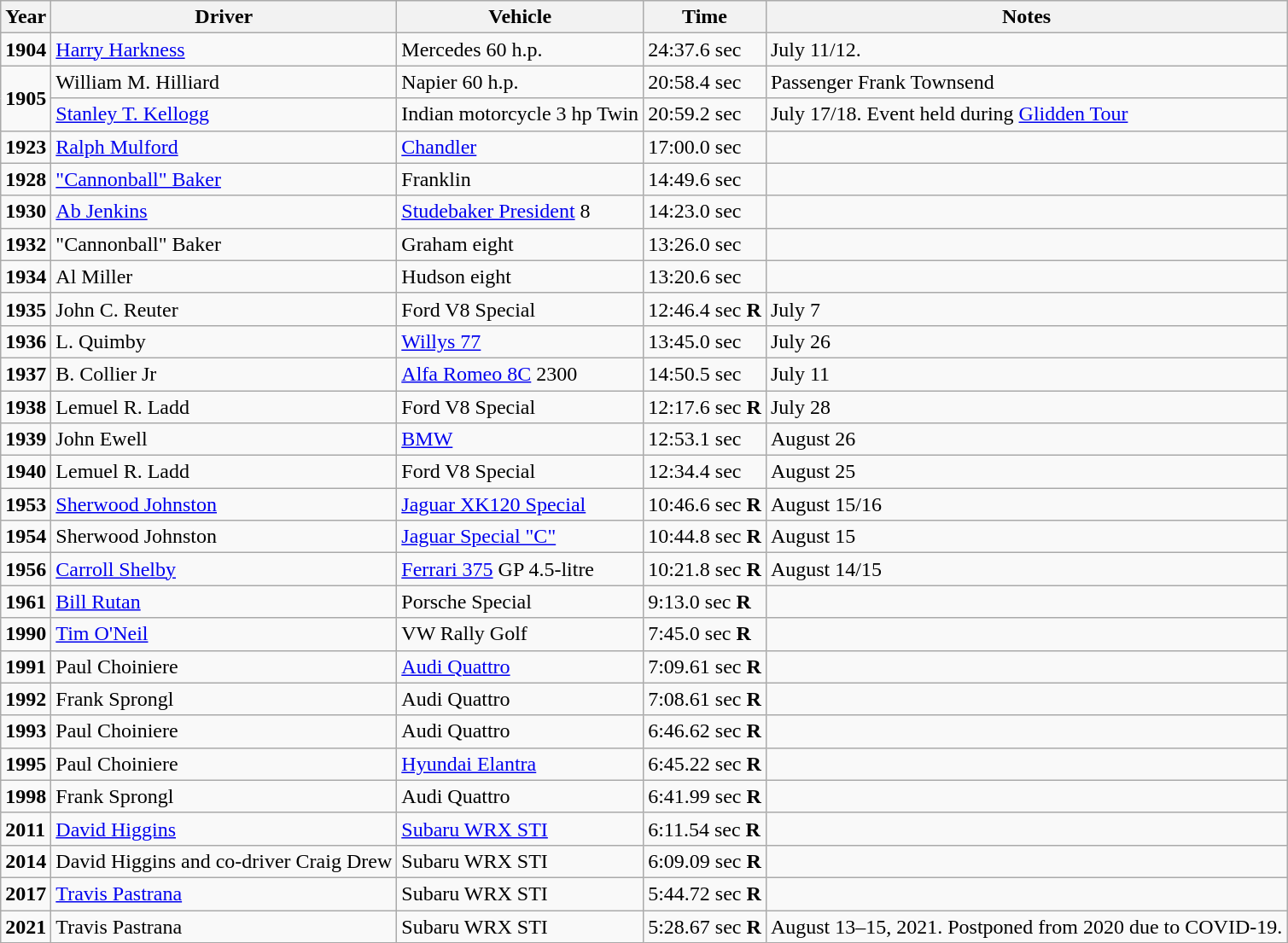<table class="wikitable">
<tr>
<th style="width:*;">Year</th>
<th style="width:*;">Driver</th>
<th style="width:*;">Vehicle</th>
<th style="width:*;">Time</th>
<th style="width:*;">Notes</th>
</tr>
<tr>
<td><strong>1904</strong></td>
<td><a href='#'>Harry Harkness</a></td>
<td>Mercedes 60 h.p.</td>
<td>24:37.6 sec</td>
<td> July 11/12.</td>
</tr>
<tr>
<td rowspan="2"><strong>1905</strong></td>
<td>William M. Hilliard</td>
<td>Napier 60 h.p.</td>
<td>20:58.4 sec</td>
<td> Passenger Frank Townsend</td>
</tr>
<tr>
<td><a href='#'>Stanley T. Kellogg</a></td>
<td>Indian motorcycle 3 hp Twin</td>
<td>20:59.2 sec</td>
<td> July 17/18. Event held during  <a href='#'>Glidden Tour</a></td>
</tr>
<tr>
<td><strong>1923</strong></td>
<td><a href='#'>Ralph Mulford</a></td>
<td><a href='#'>Chandler</a></td>
<td>17:00.0 sec</td>
<td></td>
</tr>
<tr>
<td><strong>1928</strong></td>
<td><a href='#'>"Cannonball" Baker</a></td>
<td>Franklin</td>
<td>14:49.6 sec</td>
<td></td>
</tr>
<tr>
<td><strong>1930</strong></td>
<td><a href='#'>Ab Jenkins</a></td>
<td><a href='#'>Studebaker President</a> 8</td>
<td>14:23.0 sec</td>
<td></td>
</tr>
<tr>
<td><strong>1932</strong></td>
<td>"Cannonball" Baker</td>
<td>Graham eight</td>
<td>13:26.0 sec</td>
<td></td>
</tr>
<tr>
<td><strong>1934</strong></td>
<td>Al Miller</td>
<td>Hudson eight</td>
<td>13:20.6 sec</td>
<td></td>
</tr>
<tr>
<td><strong>1935</strong></td>
<td>John C. Reuter</td>
<td>Ford V8 Special</td>
<td>12:46.4 sec <strong>R</strong></td>
<td> July 7</td>
</tr>
<tr>
<td><strong>1936</strong></td>
<td>L. Quimby</td>
<td><a href='#'>Willys 77</a></td>
<td>13:45.0 sec</td>
<td>July 26</td>
</tr>
<tr>
<td><strong>1937</strong></td>
<td>B. Collier Jr</td>
<td><a href='#'>Alfa Romeo 8C</a> 2300</td>
<td>14:50.5 sec</td>
<td>July 11</td>
</tr>
<tr>
<td><strong>1938</strong></td>
<td>Lemuel R. Ladd</td>
<td>Ford V8 Special</td>
<td>12:17.6 sec <strong>R</strong></td>
<td>July 28</td>
</tr>
<tr>
<td><strong>1939</strong></td>
<td>John Ewell</td>
<td><a href='#'>BMW</a></td>
<td>12:53.1 sec</td>
<td>August 26</td>
</tr>
<tr>
<td><strong>1940</strong></td>
<td>Lemuel R. Ladd</td>
<td>Ford V8 Special</td>
<td>12:34.4 sec</td>
<td>August 25</td>
</tr>
<tr>
<td><strong>1953</strong></td>
<td><a href='#'>Sherwood Johnston</a></td>
<td><a href='#'>Jaguar XK120 Special</a></td>
<td>10:46.6 sec <strong>R</strong></td>
<td>August 15/16</td>
</tr>
<tr>
<td><strong>1954</strong></td>
<td>Sherwood Johnston</td>
<td><a href='#'>Jaguar Special "C"</a></td>
<td>10:44.8 sec <strong>R</strong></td>
<td> August 15</td>
</tr>
<tr>
<td><strong>1956</strong></td>
<td><a href='#'>Carroll Shelby</a></td>
<td><a href='#'>Ferrari 375</a> GP 4.5-litre</td>
<td>10:21.8 sec <strong>R</strong></td>
<td> August 14/15</td>
</tr>
<tr>
<td><strong>1961</strong></td>
<td><a href='#'>Bill Rutan</a></td>
<td>Porsche Special</td>
<td>9:13.0 sec <strong>R</strong></td>
<td></td>
</tr>
<tr>
<td><strong>1990</strong></td>
<td><a href='#'>Tim O'Neil</a></td>
<td>VW Rally Golf</td>
<td>7:45.0 sec <strong>R</strong></td>
<td></td>
</tr>
<tr>
<td><strong>1991</strong></td>
<td>Paul Choiniere</td>
<td><a href='#'>Audi Quattro</a></td>
<td>7:09.61 sec <strong>R</strong></td>
<td></td>
</tr>
<tr>
<td><strong>1992</strong></td>
<td>Frank Sprongl</td>
<td>Audi Quattro</td>
<td>7:08.61 sec <strong>R</strong></td>
<td></td>
</tr>
<tr>
<td><strong>1993</strong></td>
<td>Paul Choiniere</td>
<td>Audi Quattro</td>
<td>6:46.62 sec <strong>R</strong></td>
<td></td>
</tr>
<tr>
<td><strong>1995</strong></td>
<td>Paul Choiniere</td>
<td><a href='#'>Hyundai Elantra</a></td>
<td>6:45.22 sec <strong>R</strong></td>
<td></td>
</tr>
<tr>
<td><strong>1998</strong></td>
<td>Frank Sprongl</td>
<td>Audi Quattro</td>
<td>6:41.99 sec <strong>R</strong></td>
<td></td>
</tr>
<tr>
<td><strong>2011</strong></td>
<td><a href='#'>David Higgins</a></td>
<td><a href='#'>Subaru WRX STI</a></td>
<td>6:11.54 sec <strong>R</strong></td>
<td></td>
</tr>
<tr>
<td><strong>2014</strong></td>
<td>David Higgins and co-driver Craig Drew</td>
<td>Subaru WRX STI</td>
<td>6:09.09 sec <strong>R</strong></td>
<td></td>
</tr>
<tr>
<td><strong>2017</strong></td>
<td><a href='#'>Travis Pastrana</a></td>
<td>Subaru WRX STI</td>
<td>5:44.72 sec <strong>R</strong></td>
<td></td>
</tr>
<tr>
<td><strong>2021</strong></td>
<td>Travis Pastrana</td>
<td>Subaru WRX STI</td>
<td>5:28.67 sec <strong>R</strong></td>
<td>August 13–15, 2021. Postponed from 2020 due to COVID-19.</td>
</tr>
</table>
